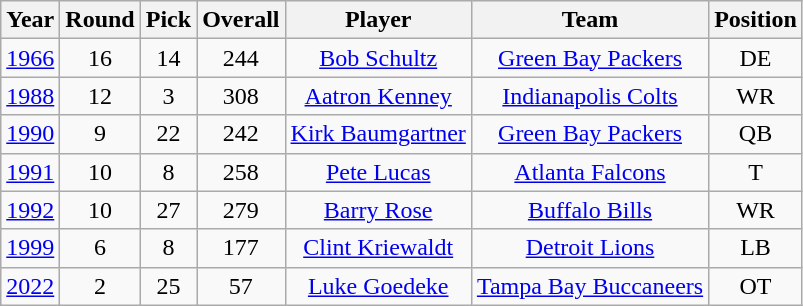<table class="wikitable sortable" style="text-align: center;">
<tr>
<th>Year</th>
<th>Round</th>
<th>Pick</th>
<th>Overall</th>
<th>Player</th>
<th>Team</th>
<th>Position</th>
</tr>
<tr>
<td><a href='#'>1966</a></td>
<td>16</td>
<td>14</td>
<td>244</td>
<td><a href='#'>Bob Schultz</a></td>
<td><a href='#'>Green Bay Packers</a></td>
<td>DE</td>
</tr>
<tr>
<td><a href='#'>1988</a></td>
<td>12</td>
<td>3</td>
<td>308</td>
<td><a href='#'>Aatron Kenney</a></td>
<td><a href='#'>Indianapolis Colts</a></td>
<td>WR</td>
</tr>
<tr>
<td><a href='#'>1990</a></td>
<td>9</td>
<td>22</td>
<td>242</td>
<td><a href='#'>Kirk Baumgartner</a></td>
<td><a href='#'>Green Bay Packers</a></td>
<td>QB</td>
</tr>
<tr>
<td><a href='#'>1991</a></td>
<td>10</td>
<td>8</td>
<td>258</td>
<td><a href='#'>Pete Lucas</a></td>
<td><a href='#'>Atlanta Falcons</a></td>
<td>T</td>
</tr>
<tr>
<td><a href='#'>1992</a></td>
<td>10</td>
<td>27</td>
<td>279</td>
<td><a href='#'>Barry Rose</a></td>
<td><a href='#'>Buffalo Bills</a></td>
<td>WR</td>
</tr>
<tr>
<td><a href='#'>1999</a></td>
<td>6</td>
<td>8</td>
<td>177</td>
<td><a href='#'>Clint Kriewaldt</a></td>
<td><a href='#'>Detroit Lions</a></td>
<td>LB</td>
</tr>
<tr>
<td><a href='#'>2022</a></td>
<td>2</td>
<td>25</td>
<td>57</td>
<td><a href='#'>Luke Goedeke</a></td>
<td><a href='#'>Tampa Bay Buccaneers</a></td>
<td>OT</td>
</tr>
</table>
